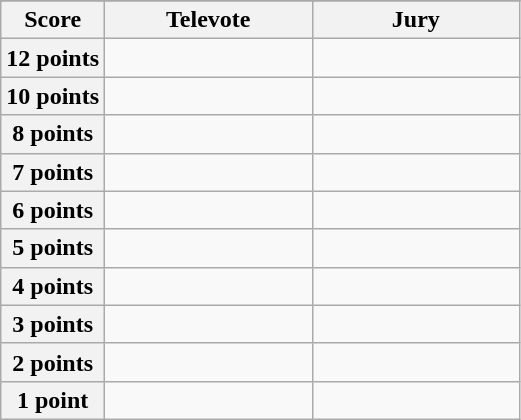<table class="wikitable">
<tr>
</tr>
<tr>
<th scope="col" width="20%">Score</th>
<th scope="col" width="40%">Televote</th>
<th scope="col" width="40%">Jury</th>
</tr>
<tr>
<th scope="row">12 points</th>
<td></td>
<td></td>
</tr>
<tr>
<th scope="row">10 points</th>
<td></td>
<td></td>
</tr>
<tr>
<th scope="row">8 points</th>
<td></td>
<td></td>
</tr>
<tr>
<th scope="row">7 points</th>
<td></td>
<td></td>
</tr>
<tr>
<th scope="row">6 points</th>
<td></td>
<td></td>
</tr>
<tr>
<th scope="row">5 points</th>
<td></td>
<td></td>
</tr>
<tr>
<th scope="row">4 points</th>
<td></td>
<td></td>
</tr>
<tr>
<th scope="row">3 points</th>
<td></td>
<td></td>
</tr>
<tr>
<th scope="row">2 points</th>
<td></td>
<td></td>
</tr>
<tr>
<th scope="row">1 point</th>
<td></td>
<td></td>
</tr>
</table>
